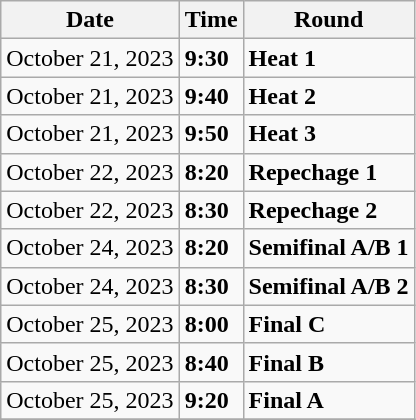<table class="wikitable">
<tr>
<th>Date</th>
<th>Time</th>
<th>Round</th>
</tr>
<tr>
<td>October 21, 2023</td>
<td><strong>9:30</strong></td>
<td><strong>Heat 1</strong></td>
</tr>
<tr>
<td>October 21, 2023</td>
<td><strong>9:40</strong></td>
<td><strong>Heat 2</strong></td>
</tr>
<tr>
<td>October 21, 2023</td>
<td><strong>9:50</strong></td>
<td><strong>Heat 3</strong></td>
</tr>
<tr>
<td>October 22, 2023</td>
<td><strong>8:20</strong></td>
<td><strong>Repechage 1</strong></td>
</tr>
<tr>
<td>October 22, 2023</td>
<td><strong>8:30</strong></td>
<td><strong>Repechage 2</strong></td>
</tr>
<tr>
<td>October 24, 2023</td>
<td><strong>8:20</strong></td>
<td><strong>Semifinal A/B 1</strong></td>
</tr>
<tr>
<td>October 24, 2023</td>
<td><strong>8:30</strong></td>
<td><strong>Semifinal A/B 2</strong></td>
</tr>
<tr>
<td>October 25, 2023</td>
<td><strong>8:00</strong></td>
<td><strong>Final C</strong></td>
</tr>
<tr>
<td>October 25, 2023</td>
<td><strong>8:40</strong></td>
<td><strong>Final B</strong></td>
</tr>
<tr>
<td>October 25, 2023</td>
<td><strong>9:20</strong></td>
<td><strong>Final A</strong></td>
</tr>
<tr>
</tr>
</table>
